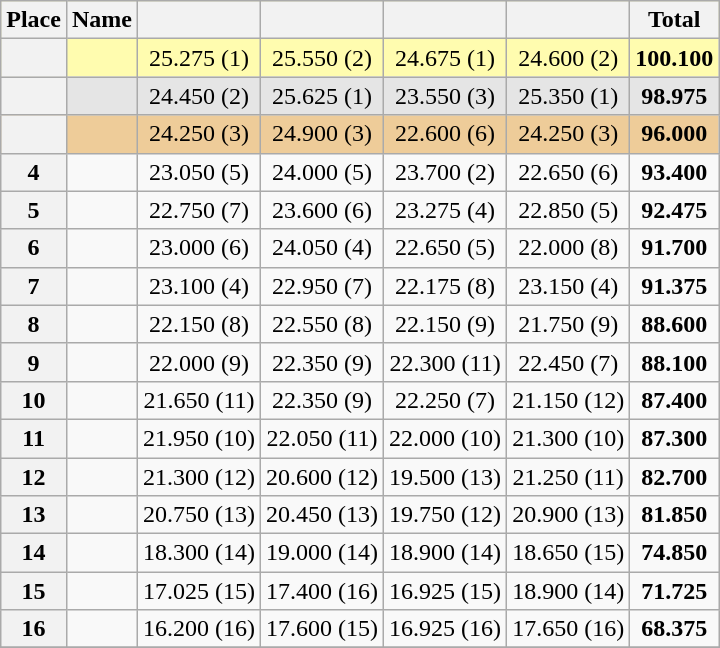<table class="wikitable sortable" style="text-align:center">
<tr bgcolor=fffcaf>
<th scope=col>Place</th>
<th scope=col>Name</th>
<th scope=col></th>
<th scope=col></th>
<th scope=col></th>
<th scope=col></th>
<th scope=col>Total</th>
</tr>
<tr bgcolor=fffcaf>
<th scope=row></th>
<td align=left></td>
<td>25.275 (1)</td>
<td>25.550 (2)</td>
<td>24.675 (1)</td>
<td>24.600 (2)</td>
<td><strong>100.100</strong></td>
</tr>
<tr bgcolor=e5e5e5>
<th scope=row></th>
<td align=left></td>
<td>24.450 (2)</td>
<td>25.625 (1)</td>
<td>23.550 (3)</td>
<td>25.350 (1)</td>
<td><strong>98.975</strong></td>
</tr>
<tr bgcolor=eecc99>
<th scope=row></th>
<td align=left></td>
<td>24.250 (3)</td>
<td>24.900 (3)</td>
<td>22.600 (6)</td>
<td>24.250 (3)</td>
<td><strong>96.000</strong></td>
</tr>
<tr>
<th scope=row><strong>4</strong></th>
<td align=left></td>
<td>23.050 (5)</td>
<td>24.000 (5)</td>
<td>23.700 (2)</td>
<td>22.650 (6)</td>
<td><strong>93.400</strong></td>
</tr>
<tr>
<th scope=row><strong>5</strong></th>
<td align=left></td>
<td>22.750 (7)</td>
<td>23.600 (6)</td>
<td>23.275 (4)</td>
<td>22.850 (5)</td>
<td><strong>92.475</strong></td>
</tr>
<tr>
<th scope=row><strong>6</strong></th>
<td align=left></td>
<td>23.000 (6)</td>
<td>24.050 (4)</td>
<td>22.650 (5)</td>
<td>22.000 (8)</td>
<td><strong>91.700</strong></td>
</tr>
<tr>
<th scope=row><strong>7</strong></th>
<td align=left></td>
<td>23.100 (4)</td>
<td>22.950 (7)</td>
<td>22.175 (8)</td>
<td>23.150 (4)</td>
<td><strong>91.375</strong></td>
</tr>
<tr>
<th scope=row><strong>8</strong></th>
<td align=left></td>
<td>22.150 (8)</td>
<td>22.550 (8)</td>
<td>22.150 (9)</td>
<td>21.750 (9)</td>
<td><strong>88.600</strong></td>
</tr>
<tr>
<th scope=row><strong>9</strong></th>
<td align=left></td>
<td>22.000 (9)</td>
<td>22.350 (9)</td>
<td>22.300 (11)</td>
<td>22.450 (7)</td>
<td><strong>88.100</strong></td>
</tr>
<tr>
<th scope=row><strong>10</strong></th>
<td align=left></td>
<td>21.650 (11)</td>
<td>22.350 (9)</td>
<td>22.250 (7)</td>
<td>21.150 (12)</td>
<td><strong>87.400</strong></td>
</tr>
<tr>
<th scope=row><strong>11</strong></th>
<td align=left></td>
<td>21.950 (10)</td>
<td>22.050 (11)</td>
<td>22.000 (10)</td>
<td>21.300 (10)</td>
<td><strong>87.300</strong></td>
</tr>
<tr>
<th scope=row><strong>12</strong></th>
<td align=left></td>
<td>21.300 (12)</td>
<td>20.600 (12)</td>
<td>19.500 (13)</td>
<td>21.250 (11)</td>
<td><strong>82.700</strong></td>
</tr>
<tr>
<th scope=row><strong>13</strong></th>
<td align=left></td>
<td>20.750 (13)</td>
<td>20.450 (13)</td>
<td>19.750 (12)</td>
<td>20.900 (13)</td>
<td><strong>81.850</strong></td>
</tr>
<tr>
<th scope=row><strong>14</strong></th>
<td align=left></td>
<td>18.300 (14)</td>
<td>19.000 (14)</td>
<td>18.900 (14)</td>
<td>18.650 (15)</td>
<td><strong>74.850</strong></td>
</tr>
<tr>
<th scope=row><strong>15</strong></th>
<td align=left></td>
<td>17.025 (15)</td>
<td>17.400 (16)</td>
<td>16.925 (15)</td>
<td>18.900 (14)</td>
<td><strong>71.725</strong></td>
</tr>
<tr>
<th scope=row><strong>16</strong></th>
<td align=left></td>
<td>16.200 (16)</td>
<td>17.600 (15)</td>
<td>16.925 (16)</td>
<td>17.650 (16)</td>
<td><strong>68.375</strong></td>
</tr>
<tr>
</tr>
</table>
